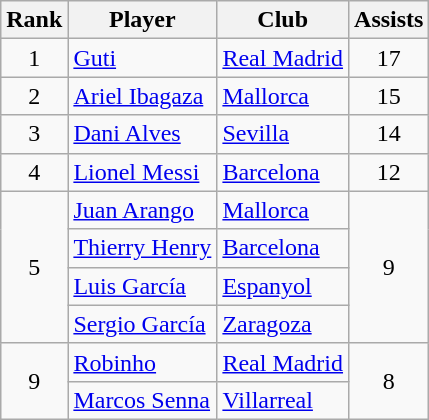<table class="wikitable">
<tr>
<th>Rank</th>
<th>Player</th>
<th>Club</th>
<th>Assists</th>
</tr>
<tr>
<td align=center>1</td>
<td> <a href='#'>Guti</a></td>
<td><a href='#'>Real Madrid</a></td>
<td align=center>17</td>
</tr>
<tr>
<td align=center>2</td>
<td> <a href='#'>Ariel Ibagaza</a></td>
<td><a href='#'>Mallorca</a></td>
<td align=center>15</td>
</tr>
<tr>
<td align=center>3</td>
<td> <a href='#'>Dani Alves</a></td>
<td><a href='#'>Sevilla</a></td>
<td align=center>14</td>
</tr>
<tr>
<td align=center>4</td>
<td> <a href='#'>Lionel Messi</a></td>
<td><a href='#'>Barcelona</a></td>
<td align=center>12</td>
</tr>
<tr>
<td rowspan=4 align=center>5</td>
<td> <a href='#'>Juan Arango</a></td>
<td><a href='#'>Mallorca</a></td>
<td rowspan=4 align=center>9</td>
</tr>
<tr>
<td> <a href='#'>Thierry Henry</a></td>
<td><a href='#'>Barcelona</a></td>
</tr>
<tr>
<td> <a href='#'>Luis García</a></td>
<td><a href='#'>Espanyol</a></td>
</tr>
<tr>
<td> <a href='#'>Sergio García</a></td>
<td><a href='#'>Zaragoza</a></td>
</tr>
<tr>
<td rowspan=2 align=center>9</td>
<td> <a href='#'>Robinho</a></td>
<td><a href='#'>Real Madrid</a></td>
<td rowspan=2 align=center>8</td>
</tr>
<tr>
<td> <a href='#'>Marcos Senna</a></td>
<td><a href='#'>Villarreal</a></td>
</tr>
</table>
